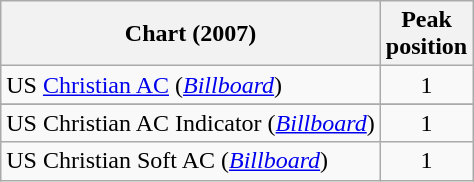<table class="wikitable sortable plainrowheaders" style="text-align:center">
<tr>
<th scope="col">Chart (2007)</th>
<th scope="col">Peak<br> position</th>
</tr>
<tr>
<td align="left">US <a href='#'>Christian AC</a> (<em><a href='#'>Billboard</a></em>)</td>
<td>1</td>
</tr>
<tr>
</tr>
<tr>
</tr>
<tr>
<td align="left">US Christian AC Indicator (<em><a href='#'>Billboard</a></em>)</td>
<td align="center">1</td>
</tr>
<tr>
<td align="left">US Christian Soft AC (<em><a href='#'>Billboard</a></em>)</td>
<td align="center">1</td>
</tr>
</table>
